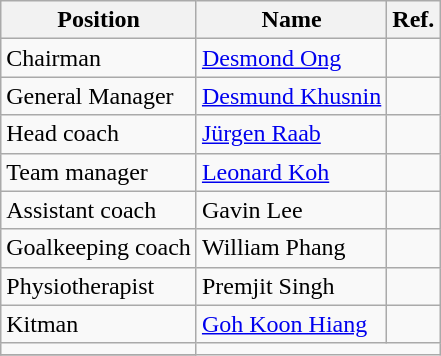<table class="wikitable">
<tr>
<th>Position</th>
<th>Name</th>
<th>Ref.</th>
</tr>
<tr>
<td>Chairman</td>
<td> <a href='#'>Desmond Ong</a></td>
<td></td>
</tr>
<tr>
<td>General Manager</td>
<td> <a href='#'>Desmund Khusnin</a></td>
<td></td>
</tr>
<tr>
<td>Head coach</td>
<td> <a href='#'>Jürgen Raab</a></td>
<td></td>
</tr>
<tr>
<td>Team manager</td>
<td> <a href='#'>Leonard Koh</a></td>
<td></td>
</tr>
<tr>
<td>Assistant coach</td>
<td> Gavin Lee</td>
<td></td>
</tr>
<tr>
<td>Goalkeeping coach</td>
<td> William Phang</td>
<td></td>
</tr>
<tr>
<td>Physiotherapist</td>
<td> Premjit Singh</td>
<td></td>
</tr>
<tr>
<td>Kitman</td>
<td> <a href='#'>Goh Koon Hiang</a></td>
<td></td>
</tr>
<tr>
<td></td>
</tr>
<tr>
</tr>
</table>
